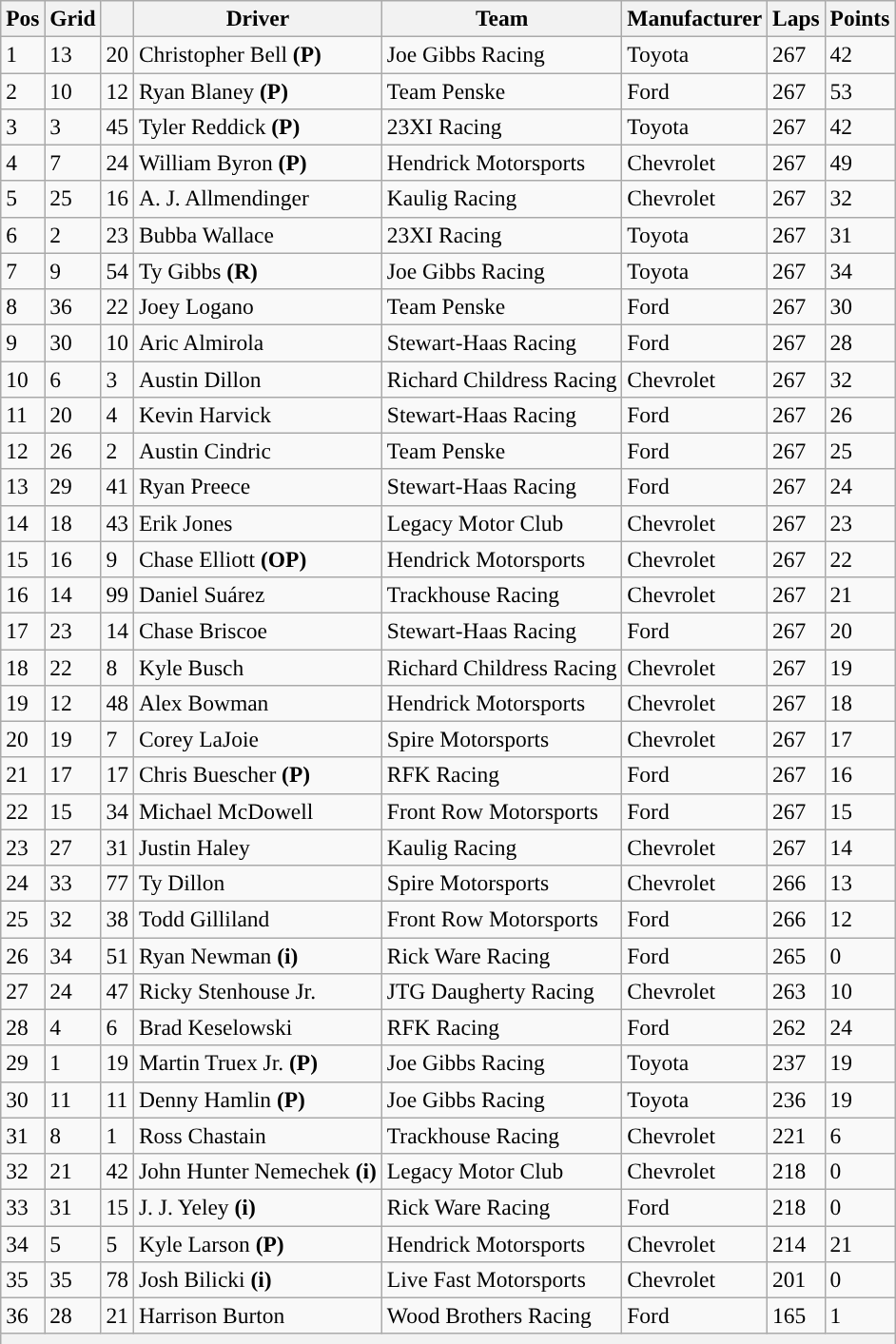<table class="wikitable" style="font-size:98%">
<tr>
<th>Pos</th>
<th>Grid</th>
<th></th>
<th>Driver</th>
<th>Team</th>
<th>Manufacturer</th>
<th>Laps</th>
<th>Points</th>
</tr>
<tr>
<td>1</td>
<td>13</td>
<td>20</td>
<td>Christopher Bell <strong>(P)</strong></td>
<td>Joe Gibbs Racing</td>
<td>Toyota</td>
<td>267</td>
<td>42</td>
</tr>
<tr>
<td>2</td>
<td>10</td>
<td>12</td>
<td>Ryan Blaney <strong>(P)</strong></td>
<td>Team Penske</td>
<td>Ford</td>
<td>267</td>
<td>53</td>
</tr>
<tr>
<td>3</td>
<td>3</td>
<td>45</td>
<td>Tyler Reddick <strong>(P)</strong></td>
<td>23XI Racing</td>
<td>Toyota</td>
<td>267</td>
<td>42</td>
</tr>
<tr>
<td>4</td>
<td>7</td>
<td>24</td>
<td>William Byron <strong>(P)</strong></td>
<td>Hendrick Motorsports</td>
<td>Chevrolet</td>
<td>267</td>
<td>49</td>
</tr>
<tr>
<td>5</td>
<td>25</td>
<td>16</td>
<td>A. J. Allmendinger</td>
<td>Kaulig Racing</td>
<td>Chevrolet</td>
<td>267</td>
<td>32</td>
</tr>
<tr>
<td>6</td>
<td>2</td>
<td>23</td>
<td>Bubba Wallace</td>
<td>23XI Racing</td>
<td>Toyota</td>
<td>267</td>
<td>31</td>
</tr>
<tr>
<td>7</td>
<td>9</td>
<td>54</td>
<td>Ty Gibbs <strong>(R)</strong></td>
<td>Joe Gibbs Racing</td>
<td>Toyota</td>
<td>267</td>
<td>34</td>
</tr>
<tr>
<td>8</td>
<td>36</td>
<td>22</td>
<td>Joey Logano</td>
<td>Team Penske</td>
<td>Ford</td>
<td>267</td>
<td>30</td>
</tr>
<tr>
<td>9</td>
<td>30</td>
<td>10</td>
<td>Aric Almirola</td>
<td>Stewart-Haas Racing</td>
<td>Ford</td>
<td>267</td>
<td>28</td>
</tr>
<tr>
<td>10</td>
<td>6</td>
<td>3</td>
<td>Austin Dillon</td>
<td>Richard Childress Racing</td>
<td>Chevrolet</td>
<td>267</td>
<td>32</td>
</tr>
<tr>
<td>11</td>
<td>20</td>
<td>4</td>
<td>Kevin Harvick</td>
<td>Stewart-Haas Racing</td>
<td>Ford</td>
<td>267</td>
<td>26</td>
</tr>
<tr>
<td>12</td>
<td>26</td>
<td>2</td>
<td>Austin Cindric</td>
<td>Team Penske</td>
<td>Ford</td>
<td>267</td>
<td>25</td>
</tr>
<tr>
<td>13</td>
<td>29</td>
<td>41</td>
<td>Ryan Preece</td>
<td>Stewart-Haas Racing</td>
<td>Ford</td>
<td>267</td>
<td>24</td>
</tr>
<tr>
<td>14</td>
<td>18</td>
<td>43</td>
<td>Erik Jones</td>
<td>Legacy Motor Club</td>
<td>Chevrolet</td>
<td>267</td>
<td>23</td>
</tr>
<tr>
<td>15</td>
<td>16</td>
<td>9</td>
<td>Chase Elliott <strong>(OP)</strong></td>
<td>Hendrick Motorsports</td>
<td>Chevrolet</td>
<td>267</td>
<td>22</td>
</tr>
<tr>
<td>16</td>
<td>14</td>
<td>99</td>
<td>Daniel Suárez</td>
<td>Trackhouse Racing</td>
<td>Chevrolet</td>
<td>267</td>
<td>21</td>
</tr>
<tr>
<td>17</td>
<td>23</td>
<td>14</td>
<td>Chase Briscoe</td>
<td>Stewart-Haas Racing</td>
<td>Ford</td>
<td>267</td>
<td>20</td>
</tr>
<tr>
<td>18</td>
<td>22</td>
<td>8</td>
<td>Kyle Busch</td>
<td>Richard Childress Racing</td>
<td>Chevrolet</td>
<td>267</td>
<td>19</td>
</tr>
<tr>
<td>19</td>
<td>12</td>
<td>48</td>
<td>Alex Bowman</td>
<td>Hendrick Motorsports</td>
<td>Chevrolet</td>
<td>267</td>
<td>18</td>
</tr>
<tr>
<td>20</td>
<td>19</td>
<td>7</td>
<td>Corey LaJoie</td>
<td>Spire Motorsports</td>
<td>Chevrolet</td>
<td>267</td>
<td>17</td>
</tr>
<tr>
<td>21</td>
<td>17</td>
<td>17</td>
<td>Chris Buescher <strong>(P)</strong></td>
<td>RFK Racing</td>
<td>Ford</td>
<td>267</td>
<td>16</td>
</tr>
<tr>
<td>22</td>
<td>15</td>
<td>34</td>
<td>Michael McDowell</td>
<td>Front Row Motorsports</td>
<td>Ford</td>
<td>267</td>
<td>15</td>
</tr>
<tr>
<td>23</td>
<td>27</td>
<td>31</td>
<td>Justin Haley</td>
<td>Kaulig Racing</td>
<td>Chevrolet</td>
<td>267</td>
<td>14</td>
</tr>
<tr>
<td>24</td>
<td>33</td>
<td>77</td>
<td>Ty Dillon</td>
<td>Spire Motorsports</td>
<td>Chevrolet</td>
<td>266</td>
<td>13</td>
</tr>
<tr>
<td>25</td>
<td>32</td>
<td>38</td>
<td>Todd Gilliland</td>
<td>Front Row Motorsports</td>
<td>Ford</td>
<td>266</td>
<td>12</td>
</tr>
<tr>
<td>26</td>
<td>34</td>
<td>51</td>
<td>Ryan Newman <strong>(i)</strong></td>
<td>Rick Ware Racing</td>
<td>Ford</td>
<td>265</td>
<td>0</td>
</tr>
<tr>
<td>27</td>
<td>24</td>
<td>47</td>
<td>Ricky Stenhouse Jr.</td>
<td>JTG Daugherty Racing</td>
<td>Chevrolet</td>
<td>263</td>
<td>10</td>
</tr>
<tr>
<td>28</td>
<td>4</td>
<td>6</td>
<td>Brad Keselowski</td>
<td>RFK Racing</td>
<td>Ford</td>
<td>262</td>
<td>24</td>
</tr>
<tr>
<td>29</td>
<td>1</td>
<td>19</td>
<td>Martin Truex Jr. <strong>(P)</strong></td>
<td>Joe Gibbs Racing</td>
<td>Toyota</td>
<td>237</td>
<td>19</td>
</tr>
<tr>
<td>30</td>
<td>11</td>
<td>11</td>
<td>Denny Hamlin <strong>(P)</strong></td>
<td>Joe Gibbs Racing</td>
<td>Toyota</td>
<td>236</td>
<td>19</td>
</tr>
<tr>
<td>31</td>
<td>8</td>
<td>1</td>
<td>Ross Chastain</td>
<td>Trackhouse Racing</td>
<td>Chevrolet</td>
<td>221</td>
<td>6</td>
</tr>
<tr>
<td>32</td>
<td>21</td>
<td>42</td>
<td>John Hunter Nemechek <strong>(i)</strong></td>
<td>Legacy Motor Club</td>
<td>Chevrolet</td>
<td>218</td>
<td>0</td>
</tr>
<tr>
<td>33</td>
<td>31</td>
<td>15</td>
<td>J. J. Yeley <strong>(i)</strong></td>
<td>Rick Ware Racing</td>
<td>Ford</td>
<td>218</td>
<td>0</td>
</tr>
<tr>
<td>34</td>
<td>5</td>
<td>5</td>
<td>Kyle Larson <strong>(P)</strong></td>
<td>Hendrick Motorsports</td>
<td>Chevrolet</td>
<td>214</td>
<td>21</td>
</tr>
<tr>
<td>35</td>
<td>35</td>
<td>78</td>
<td>Josh Bilicki <strong>(i)</strong></td>
<td>Live Fast Motorsports</td>
<td>Chevrolet</td>
<td>201</td>
<td>0</td>
</tr>
<tr>
<td>36</td>
<td>28</td>
<td>21</td>
<td>Harrison Burton</td>
<td>Wood Brothers Racing</td>
<td>Ford</td>
<td>165</td>
<td>1</td>
</tr>
<tr>
<th colspan="8"></th>
</tr>
</table>
